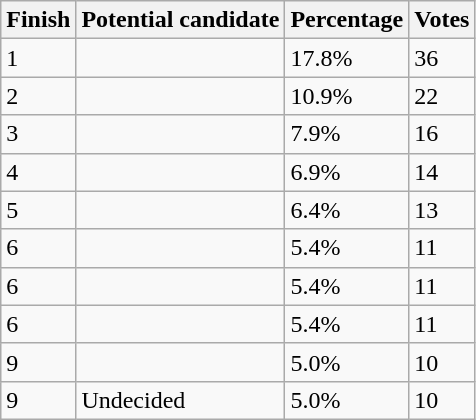<table class="wikitable sortable">
<tr>
<th>Finish</th>
<th>Potential candidate</th>
<th>Percentage</th>
<th>Votes</th>
</tr>
<tr>
<td>1</td>
<td></td>
<td>17.8%</td>
<td>36</td>
</tr>
<tr>
<td>2</td>
<td></td>
<td>10.9%</td>
<td>22</td>
</tr>
<tr>
<td>3</td>
<td></td>
<td>7.9%</td>
<td>16</td>
</tr>
<tr>
<td>4</td>
<td></td>
<td>6.9%</td>
<td>14</td>
</tr>
<tr>
<td>5</td>
<td></td>
<td>6.4%</td>
<td>13</td>
</tr>
<tr>
<td>6</td>
<td></td>
<td>5.4%</td>
<td>11</td>
</tr>
<tr>
<td>6</td>
<td></td>
<td>5.4%</td>
<td>11</td>
</tr>
<tr>
<td>6</td>
<td></td>
<td>5.4%</td>
<td>11</td>
</tr>
<tr>
<td>9</td>
<td></td>
<td>5.0%</td>
<td>10</td>
</tr>
<tr>
<td>9</td>
<td>Undecided</td>
<td>5.0%</td>
<td>10</td>
</tr>
</table>
